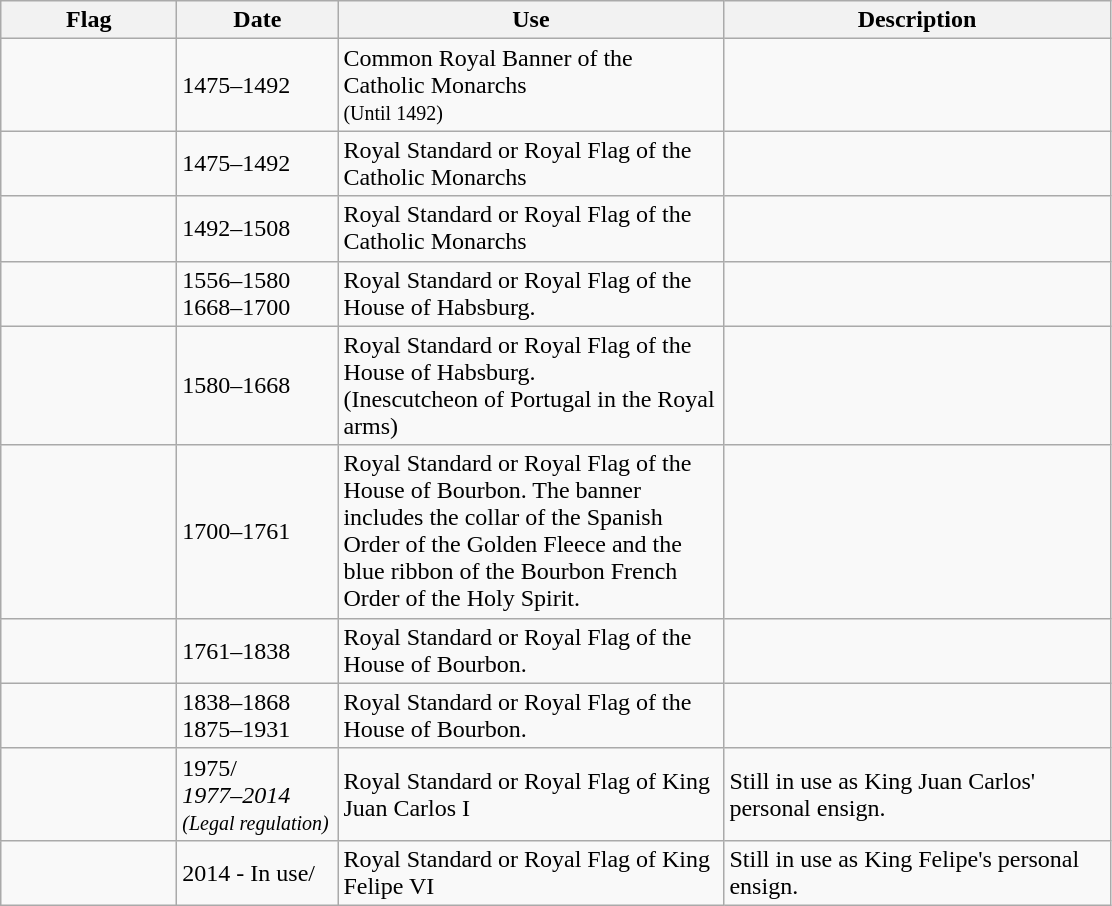<table class="wikitable">
<tr>
<th width="110">Flag</th>
<th width="100">Date</th>
<th width="250">Use</th>
<th width="250">Description</th>
</tr>
<tr>
<td></td>
<td>1475–1492</td>
<td>Common Royal Banner of the Catholic Monarchs<br><small>(Until 1492)</small></td>
<td></td>
</tr>
<tr>
<td></td>
<td>1475–1492</td>
<td>Royal Standard or Royal Flag of the Catholic Monarchs</td>
<td></td>
</tr>
<tr>
<td></td>
<td>1492–1508</td>
<td>Royal Standard or Royal Flag of the Catholic Monarchs</td>
<td></td>
</tr>
<tr>
<td></td>
<td>1556–1580<br>1668–1700</td>
<td>Royal Standard or Royal Flag of the House of Habsburg.</td>
<td></td>
</tr>
<tr>
<td></td>
<td>1580–1668</td>
<td>Royal Standard or Royal Flag of the House of Habsburg.<br>(Inescutcheon of Portugal in the Royal arms)</td>
<td></td>
</tr>
<tr>
<td></td>
<td>1700–1761</td>
<td>Royal Standard or Royal Flag of the House of Bourbon. The banner includes the collar of the Spanish Order of the Golden Fleece and the blue ribbon of the Bourbon French Order of the Holy Spirit.</td>
<td></td>
</tr>
<tr>
<td></td>
<td>1761–1838</td>
<td>Royal Standard or Royal Flag of the House of Bourbon.</td>
<td></td>
</tr>
<tr>
<td></td>
<td>1838–1868<br>1875–1931</td>
<td>Royal Standard or Royal Flag of the House of Bourbon.</td>
<td></td>
</tr>
<tr>
<td></td>
<td>1975/<br><em>1977–2014<br><small>(Legal regulation)</small></em></td>
<td>Royal Standard or Royal Flag of King Juan Carlos I</td>
<td>Still in use as King Juan Carlos' personal ensign.</td>
</tr>
<tr>
<td></td>
<td>2014 - In use/<br></td>
<td>Royal Standard or Royal Flag of King Felipe VI</td>
<td>Still in use as King Felipe's personal ensign.</td>
</tr>
</table>
